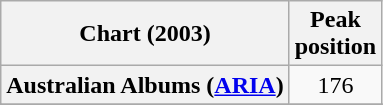<table class="wikitable sortable plainrowheaders" style="text-align:center">
<tr>
<th scope="col">Chart (2003)</th>
<th scope="col">Peak<br> position</th>
</tr>
<tr>
<th scope="row">Australian Albums (<a href='#'>ARIA</a>)</th>
<td>176</td>
</tr>
<tr>
</tr>
<tr>
</tr>
</table>
